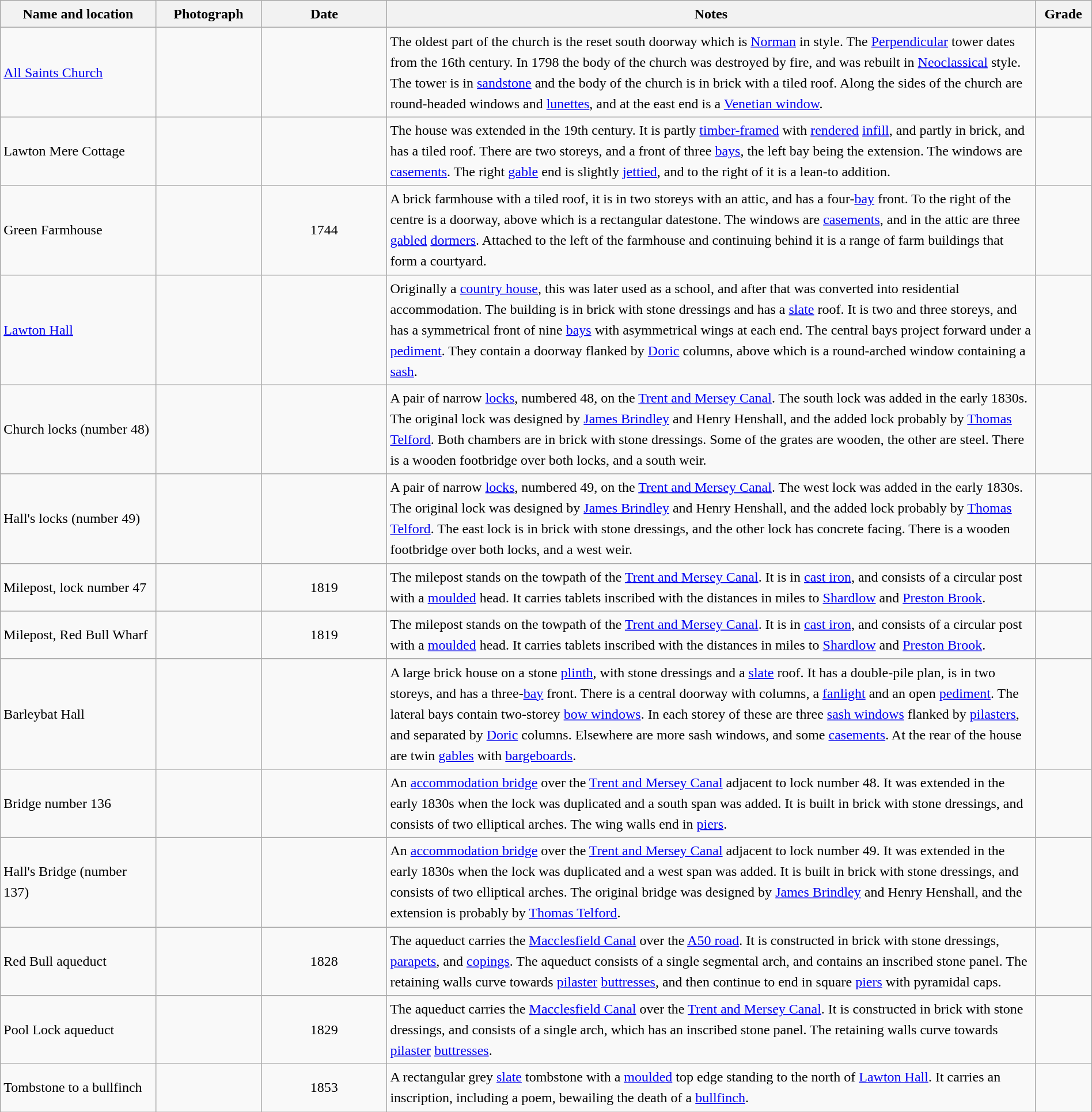<table class="wikitable sortable plainrowheaders" style="width:100%;border:0px;text-align:left;line-height:150%;">
<tr>
<th scope="col"  style="width:150px">Name and location</th>
<th scope="col"  style="width:100px" class="unsortable">Photograph</th>
<th scope="col"  style="width:120px">Date</th>
<th scope="col"  style="width:650px" class="unsortable">Notes</th>
<th scope="col"  style="width:50px">Grade</th>
</tr>
<tr>
<td><a href='#'>All Saints Church</a><br><small></small></td>
<td></td>
<td align="center"></td>
<td>The oldest part of the church is the reset south doorway which is <a href='#'>Norman</a> in style.  The <a href='#'>Perpendicular</a> tower dates from the 16th century.  In 1798 the body of the church was destroyed by fire, and was rebuilt in <a href='#'>Neoclassical</a> style.  The tower is in <a href='#'>sandstone</a> and the body of the church is in brick with a tiled roof.  Along the sides of the church are round-headed windows and <a href='#'>lunettes</a>, and at the east end is a <a href='#'>Venetian window</a>.</td>
<td align="center" ></td>
</tr>
<tr>
<td>Lawton Mere Cottage<br><small></small></td>
<td></td>
<td align="center"></td>
<td>The house was extended in the 19th century.  It is partly <a href='#'>timber-framed</a> with <a href='#'>rendered</a> <a href='#'>infill</a>, and partly in brick, and has a tiled roof.  There are two storeys, and a front of three <a href='#'>bays</a>, the left bay being the extension.  The windows are <a href='#'>casements</a>.  The right <a href='#'>gable</a> end is slightly <a href='#'>jettied</a>, and to the right of it is a lean-to addition.</td>
<td align="center" ></td>
</tr>
<tr>
<td>Green Farmhouse<br><small></small></td>
<td></td>
<td align="center">1744</td>
<td>A brick farmhouse with a tiled roof, it is in two storeys with an attic, and has a four-<a href='#'>bay</a> front.  To the right of the centre is a doorway, above which is a rectangular datestone.  The windows are <a href='#'>casements</a>, and in the attic are three <a href='#'>gabled</a> <a href='#'>dormers</a>.  Attached to the left of the farmhouse and continuing behind it is a range of farm buildings that form a courtyard.</td>
<td align="center" ></td>
</tr>
<tr>
<td><a href='#'>Lawton Hall</a><br><small></small></td>
<td></td>
<td align="center"></td>
<td>Originally a <a href='#'>country house</a>, this was later used as a school, and after that was converted into residential accommodation.  The building is in brick with stone dressings and has a <a href='#'>slate</a> roof.  It is two and three storeys, and has a symmetrical front of nine <a href='#'>bays</a> with asymmetrical wings at each end.  The central bays project forward under a <a href='#'>pediment</a>.  They contain a doorway flanked by <a href='#'>Doric</a> columns, above which is a round-arched window containing a <a href='#'>sash</a>.</td>
<td align="center" ></td>
</tr>
<tr>
<td>Church locks (number 48)<br><small></small></td>
<td></td>
<td align="center"></td>
<td>A pair of narrow <a href='#'>locks</a>, numbered 48, on the <a href='#'>Trent and Mersey Canal</a>.  The south lock was added in the early 1830s.  The original lock was designed by <a href='#'>James Brindley</a> and Henry Henshall, and the added lock probably by <a href='#'>Thomas Telford</a>.  Both chambers are in brick with stone dressings.  Some of the grates are wooden, the other are steel.  There is a wooden footbridge over both locks, and a south weir.</td>
<td align="center" ></td>
</tr>
<tr>
<td>Hall's locks (number 49)<br><small></small></td>
<td></td>
<td align="center"></td>
<td>A pair of narrow <a href='#'>locks</a>, numbered 49, on the <a href='#'>Trent and Mersey Canal</a>.  The west lock was added in the early 1830s.  The original lock was designed by <a href='#'>James Brindley</a> and Henry Henshall, and the added lock probably by <a href='#'>Thomas Telford</a>.  The east lock is in brick with stone dressings, and the other lock has concrete facing.  There is a wooden footbridge over both locks, and a west weir.</td>
<td align="center" ></td>
</tr>
<tr>
<td>Milepost, lock number 47<br><small></small></td>
<td></td>
<td align="center">1819</td>
<td>The milepost stands on the towpath of the <a href='#'>Trent and Mersey Canal</a>.  It is in <a href='#'>cast iron</a>, and consists of a circular post with a <a href='#'>moulded</a> head.  It carries tablets inscribed with the distances in miles to <a href='#'>Shardlow</a> and <a href='#'>Preston Brook</a>.</td>
<td align="center" ></td>
</tr>
<tr>
<td>Milepost, Red Bull Wharf<br><small></small></td>
<td></td>
<td align="center">1819</td>
<td>The milepost stands on the towpath of the <a href='#'>Trent and Mersey Canal</a>.  It is in <a href='#'>cast iron</a>, and consists of a circular post with a <a href='#'>moulded</a> head.  It carries tablets inscribed with the distances in miles to <a href='#'>Shardlow</a> and <a href='#'>Preston Brook</a>.</td>
<td align="center" ></td>
</tr>
<tr>
<td>Barleybat Hall<br><small></small></td>
<td></td>
<td align="center"></td>
<td>A large brick house on a stone <a href='#'>plinth</a>, with stone dressings and a <a href='#'>slate</a> roof.  It has a double-pile plan, is in two storeys, and has a three-<a href='#'>bay</a> front.  There is a central doorway with columns, a <a href='#'>fanlight</a> and an open <a href='#'>pediment</a>.  The lateral bays contain two-storey <a href='#'>bow windows</a>.  In each storey of these are three <a href='#'>sash windows</a> flanked by <a href='#'>pilasters</a>, and separated by <a href='#'>Doric</a> columns.  Elsewhere are more sash windows, and some <a href='#'>casements</a>.  At the rear of the house are twin <a href='#'>gables</a> with <a href='#'>bargeboards</a>.</td>
<td align="center" ></td>
</tr>
<tr>
<td>Bridge number 136<br><small></small></td>
<td></td>
<td align="center"></td>
<td>An <a href='#'>accommodation bridge</a> over the <a href='#'>Trent and Mersey Canal</a> adjacent to lock number 48.  It was extended in the early 1830s when the lock was duplicated and a south span was added.  It is built in brick with stone dressings, and consists of two elliptical arches.  The wing walls end in <a href='#'>piers</a>.</td>
<td align="center" ></td>
</tr>
<tr>
<td>Hall's Bridge (number 137)<br><small></small></td>
<td></td>
<td align="center"></td>
<td>An <a href='#'>accommodation bridge</a> over the <a href='#'>Trent and Mersey Canal</a> adjacent to lock number 49.  It was extended in the early 1830s when the lock was duplicated and a west span was added.  It is built in brick with stone dressings, and consists of two elliptical arches.  The original bridge was designed by <a href='#'>James Brindley</a> and Henry Henshall, and the extension is probably by <a href='#'>Thomas Telford</a>.</td>
<td align="center" ></td>
</tr>
<tr>
<td>Red Bull aqueduct<br><small></small></td>
<td></td>
<td align="center">1828</td>
<td>The aqueduct carries the <a href='#'>Macclesfield Canal</a> over the <a href='#'>A50 road</a>.  It is constructed in brick with stone dressings, <a href='#'>parapets</a>, and <a href='#'>copings</a>.  The aqueduct consists of a single segmental arch, and contains an inscribed stone panel.  The retaining walls curve towards <a href='#'>pilaster</a> <a href='#'>buttresses</a>, and then continue to end in square <a href='#'>piers</a> with pyramidal caps.</td>
<td align="center" ></td>
</tr>
<tr>
<td>Pool Lock aqueduct<br><small></small></td>
<td></td>
<td align="center">1829</td>
<td>The aqueduct carries the <a href='#'>Macclesfield Canal</a> over the <a href='#'>Trent and Mersey Canal</a>.  It is constructed in brick with stone dressings, and consists of a single arch, which has an inscribed stone panel. The retaining walls curve towards <a href='#'>pilaster</a> <a href='#'>buttresses</a>.</td>
<td align="center" ></td>
</tr>
<tr>
<td>Tombstone to a bullfinch<br><small></small></td>
<td></td>
<td align="center">1853</td>
<td>A rectangular grey <a href='#'>slate</a> tombstone with a <a href='#'>moulded</a> top edge standing to the north of <a href='#'>Lawton Hall</a>.  It carries an inscription, including a poem, bewailing the death of a <a href='#'>bullfinch</a>.</td>
<td align="center" ></td>
</tr>
<tr>
</tr>
</table>
